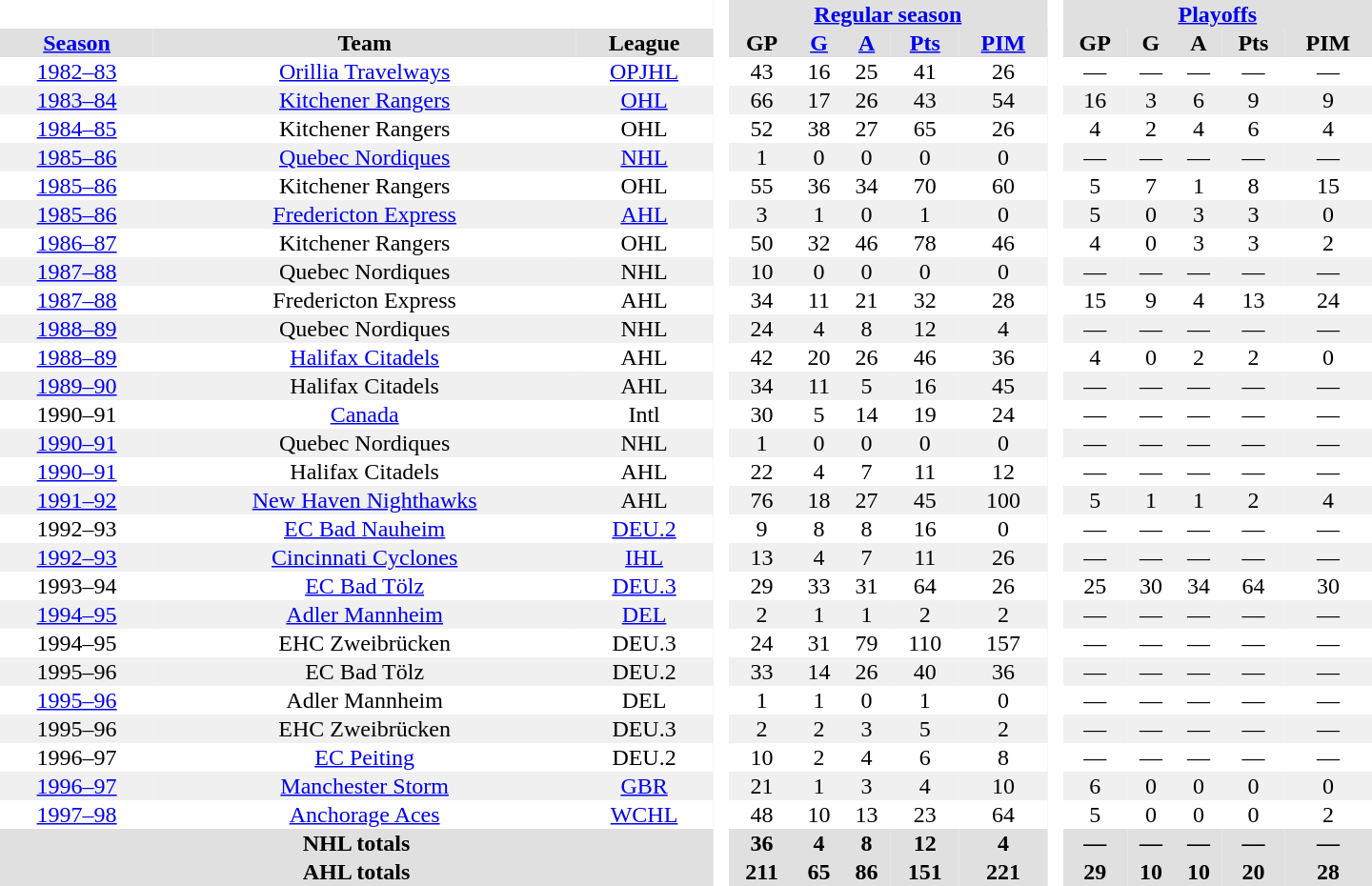<table border="0" cellpadding="1" cellspacing="0" style="text-align:center; width:60em">
<tr bgcolor="#e0e0e0">
<th colspan="3" bgcolor="#ffffff"> </th>
<th rowspan="99" bgcolor="#ffffff"> </th>
<th colspan="5"><a href='#'>Regular season</a></th>
<th rowspan="99" bgcolor="#ffffff"> </th>
<th colspan="5"><a href='#'>Playoffs</a></th>
</tr>
<tr bgcolor="#e0e0e0">
<th><a href='#'>Season</a></th>
<th>Team</th>
<th>League</th>
<th>GP</th>
<th><a href='#'>G</a></th>
<th><a href='#'>A</a></th>
<th><a href='#'>Pts</a></th>
<th><a href='#'>PIM</a></th>
<th>GP</th>
<th>G</th>
<th>A</th>
<th>Pts</th>
<th>PIM</th>
</tr>
<tr>
<td><a href='#'>1982–83</a></td>
<td><a href='#'>Orillia Travelways</a></td>
<td><a href='#'>OPJHL</a></td>
<td>43</td>
<td>16</td>
<td>25</td>
<td>41</td>
<td>26</td>
<td>—</td>
<td>—</td>
<td>—</td>
<td>—</td>
<td>—</td>
</tr>
<tr bgcolor="#f0f0f0">
<td><a href='#'>1983–84</a></td>
<td><a href='#'>Kitchener Rangers</a></td>
<td><a href='#'>OHL</a></td>
<td>66</td>
<td>17</td>
<td>26</td>
<td>43</td>
<td>54</td>
<td>16</td>
<td>3</td>
<td>6</td>
<td>9</td>
<td>9</td>
</tr>
<tr>
<td><a href='#'>1984–85</a></td>
<td>Kitchener Rangers</td>
<td>OHL</td>
<td>52</td>
<td>38</td>
<td>27</td>
<td>65</td>
<td>26</td>
<td>4</td>
<td>2</td>
<td>4</td>
<td>6</td>
<td>4</td>
</tr>
<tr bgcolor="#f0f0f0">
<td><a href='#'>1985–86</a></td>
<td><a href='#'>Quebec Nordiques</a></td>
<td><a href='#'>NHL</a></td>
<td>1</td>
<td>0</td>
<td>0</td>
<td>0</td>
<td>0</td>
<td>—</td>
<td>—</td>
<td>—</td>
<td>—</td>
<td>—</td>
</tr>
<tr>
<td><a href='#'>1985–86</a></td>
<td>Kitchener Rangers</td>
<td>OHL</td>
<td>55</td>
<td>36</td>
<td>34</td>
<td>70</td>
<td>60</td>
<td>5</td>
<td>7</td>
<td>1</td>
<td>8</td>
<td>15</td>
</tr>
<tr bgcolor="#f0f0f0">
<td><a href='#'>1985–86</a></td>
<td><a href='#'>Fredericton Express</a></td>
<td><a href='#'>AHL</a></td>
<td>3</td>
<td>1</td>
<td>0</td>
<td>1</td>
<td>0</td>
<td>5</td>
<td>0</td>
<td>3</td>
<td>3</td>
<td>0</td>
</tr>
<tr>
<td><a href='#'>1986–87</a></td>
<td>Kitchener Rangers</td>
<td>OHL</td>
<td>50</td>
<td>32</td>
<td>46</td>
<td>78</td>
<td>46</td>
<td>4</td>
<td>0</td>
<td>3</td>
<td>3</td>
<td>2</td>
</tr>
<tr bgcolor="#f0f0f0">
<td><a href='#'>1987–88</a></td>
<td>Quebec Nordiques</td>
<td>NHL</td>
<td>10</td>
<td>0</td>
<td>0</td>
<td>0</td>
<td>0</td>
<td>—</td>
<td>—</td>
<td>—</td>
<td>—</td>
<td>—</td>
</tr>
<tr>
<td><a href='#'>1987–88</a></td>
<td>Fredericton Express</td>
<td>AHL</td>
<td>34</td>
<td>11</td>
<td>21</td>
<td>32</td>
<td>28</td>
<td>15</td>
<td>9</td>
<td>4</td>
<td>13</td>
<td>24</td>
</tr>
<tr bgcolor="#f0f0f0">
<td><a href='#'>1988–89</a></td>
<td>Quebec Nordiques</td>
<td>NHL</td>
<td>24</td>
<td>4</td>
<td>8</td>
<td>12</td>
<td>4</td>
<td>—</td>
<td>—</td>
<td>—</td>
<td>—</td>
<td>—</td>
</tr>
<tr>
<td><a href='#'>1988–89</a></td>
<td><a href='#'>Halifax Citadels</a></td>
<td>AHL</td>
<td>42</td>
<td>20</td>
<td>26</td>
<td>46</td>
<td>36</td>
<td>4</td>
<td>0</td>
<td>2</td>
<td>2</td>
<td>0</td>
</tr>
<tr bgcolor="#f0f0f0">
<td><a href='#'>1989–90</a></td>
<td>Halifax Citadels</td>
<td>AHL</td>
<td>34</td>
<td>11</td>
<td>5</td>
<td>16</td>
<td>45</td>
<td>—</td>
<td>—</td>
<td>—</td>
<td>—</td>
<td>—</td>
</tr>
<tr>
<td>1990–91</td>
<td><a href='#'>Canada</a></td>
<td>Intl</td>
<td>30</td>
<td>5</td>
<td>14</td>
<td>19</td>
<td>24</td>
<td>—</td>
<td>—</td>
<td>—</td>
<td>—</td>
<td>—</td>
</tr>
<tr bgcolor="#f0f0f0">
<td><a href='#'>1990–91</a></td>
<td>Quebec Nordiques</td>
<td>NHL</td>
<td>1</td>
<td>0</td>
<td>0</td>
<td>0</td>
<td>0</td>
<td>—</td>
<td>—</td>
<td>—</td>
<td>—</td>
<td>—</td>
</tr>
<tr>
<td><a href='#'>1990–91</a></td>
<td>Halifax Citadels</td>
<td>AHL</td>
<td>22</td>
<td>4</td>
<td>7</td>
<td>11</td>
<td>12</td>
<td>—</td>
<td>—</td>
<td>—</td>
<td>—</td>
<td>—</td>
</tr>
<tr bgcolor="#f0f0f0">
<td><a href='#'>1991–92</a></td>
<td><a href='#'>New Haven Nighthawks</a></td>
<td>AHL</td>
<td>76</td>
<td>18</td>
<td>27</td>
<td>45</td>
<td>100</td>
<td>5</td>
<td>1</td>
<td>1</td>
<td>2</td>
<td>4</td>
</tr>
<tr>
<td>1992–93</td>
<td><a href='#'>EC Bad Nauheim</a></td>
<td><a href='#'>DEU.2</a></td>
<td>9</td>
<td>8</td>
<td>8</td>
<td>16</td>
<td>0</td>
<td>—</td>
<td>—</td>
<td>—</td>
<td>—</td>
<td>—</td>
</tr>
<tr bgcolor="#f0f0f0">
<td><a href='#'>1992–93</a></td>
<td><a href='#'>Cincinnati Cyclones</a></td>
<td><a href='#'>IHL</a></td>
<td>13</td>
<td>4</td>
<td>7</td>
<td>11</td>
<td>26</td>
<td>—</td>
<td>—</td>
<td>—</td>
<td>—</td>
<td>—</td>
</tr>
<tr>
<td>1993–94</td>
<td><a href='#'>EC Bad Tölz</a></td>
<td><a href='#'>DEU.3</a></td>
<td>29</td>
<td>33</td>
<td>31</td>
<td>64</td>
<td>26</td>
<td>25</td>
<td>30</td>
<td>34</td>
<td>64</td>
<td>30</td>
</tr>
<tr bgcolor="#f0f0f0">
<td><a href='#'>1994–95</a></td>
<td><a href='#'>Adler Mannheim</a></td>
<td><a href='#'>DEL</a></td>
<td>2</td>
<td>1</td>
<td>1</td>
<td>2</td>
<td>2</td>
<td>—</td>
<td>—</td>
<td>—</td>
<td>—</td>
<td>—</td>
</tr>
<tr>
<td>1994–95</td>
<td>EHC Zweibrücken</td>
<td>DEU.3</td>
<td>24</td>
<td>31</td>
<td>79</td>
<td>110</td>
<td>157</td>
<td>—</td>
<td>—</td>
<td>—</td>
<td>—</td>
<td>—</td>
</tr>
<tr bgcolor="#f0f0f0">
<td>1995–96</td>
<td>EC Bad Tölz</td>
<td>DEU.2</td>
<td>33</td>
<td>14</td>
<td>26</td>
<td>40</td>
<td>36</td>
<td>—</td>
<td>—</td>
<td>—</td>
<td>—</td>
<td>—</td>
</tr>
<tr>
<td><a href='#'>1995–96</a></td>
<td>Adler Mannheim</td>
<td>DEL</td>
<td>1</td>
<td>1</td>
<td>0</td>
<td>1</td>
<td>0</td>
<td>—</td>
<td>—</td>
<td>—</td>
<td>—</td>
<td>—</td>
</tr>
<tr bgcolor="#f0f0f0">
<td>1995–96</td>
<td>EHC Zweibrücken</td>
<td>DEU.3</td>
<td>2</td>
<td>2</td>
<td>3</td>
<td>5</td>
<td>2</td>
<td>—</td>
<td>—</td>
<td>—</td>
<td>—</td>
<td>—</td>
</tr>
<tr>
<td>1996–97</td>
<td><a href='#'>EC Peiting</a></td>
<td>DEU.2</td>
<td>10</td>
<td>2</td>
<td>4</td>
<td>6</td>
<td>8</td>
<td>—</td>
<td>—</td>
<td>—</td>
<td>—</td>
<td>—</td>
</tr>
<tr bgcolor="#f0f0f0">
<td><a href='#'>1996–97</a></td>
<td><a href='#'>Manchester Storm</a></td>
<td><a href='#'>GBR</a></td>
<td>21</td>
<td>1</td>
<td>3</td>
<td>4</td>
<td>10</td>
<td>6</td>
<td>0</td>
<td>0</td>
<td>0</td>
<td>0</td>
</tr>
<tr>
<td><a href='#'>1997–98</a></td>
<td><a href='#'>Anchorage Aces</a></td>
<td><a href='#'>WCHL</a></td>
<td>48</td>
<td>10</td>
<td>13</td>
<td>23</td>
<td>64</td>
<td>5</td>
<td>0</td>
<td>0</td>
<td>0</td>
<td>2</td>
</tr>
<tr bgcolor="#e0e0e0">
<th colspan="3">NHL totals</th>
<th>36</th>
<th>4</th>
<th>8</th>
<th>12</th>
<th>4</th>
<th>—</th>
<th>—</th>
<th>—</th>
<th>—</th>
<th>—</th>
</tr>
<tr bgcolor="#e0e0e0">
<th colspan="3">AHL totals</th>
<th>211</th>
<th>65</th>
<th>86</th>
<th>151</th>
<th>221</th>
<th>29</th>
<th>10</th>
<th>10</th>
<th>20</th>
<th>28</th>
</tr>
</table>
